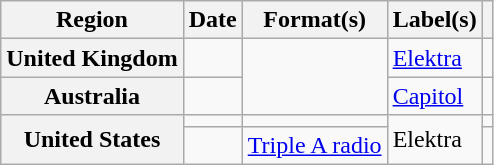<table class="wikitable plainrowheaders">
<tr>
<th scope="col">Region</th>
<th scope="col">Date</th>
<th scope="col">Format(s)</th>
<th scope="col">Label(s)</th>
<th scope="col"></th>
</tr>
<tr>
<th scope="row">United Kingdom</th>
<td></td>
<td rowspan="2"></td>
<td><a href='#'>Elektra</a></td>
<td align="center"></td>
</tr>
<tr>
<th scope="row">Australia</th>
<td></td>
<td><a href='#'>Capitol</a></td>
<td align="center"></td>
</tr>
<tr>
<th scope="row" rowspan="2">United States</th>
<td></td>
<td></td>
<td rowspan="2">Elektra</td>
<td align="center"></td>
</tr>
<tr>
<td></td>
<td><a href='#'>Triple A radio</a></td>
<td align="center"></td>
</tr>
</table>
